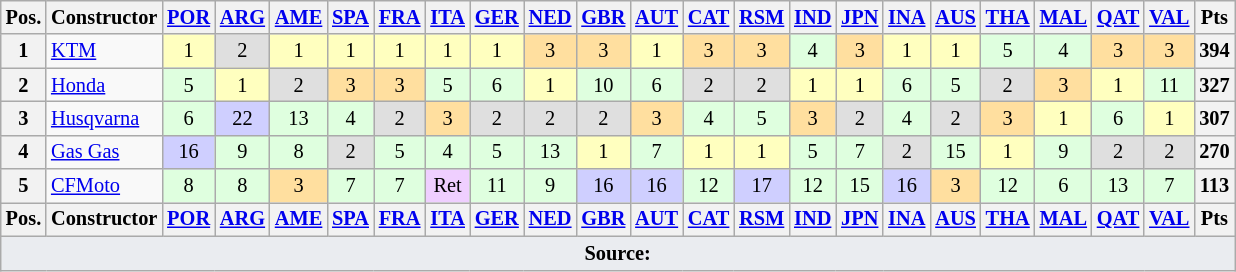<table class="wikitable" style="font-size:85%; text-align:center;">
<tr>
<th>Pos.</th>
<th>Constructor</th>
<th><a href='#'>POR</a><br></th>
<th><a href='#'>ARG</a><br></th>
<th><a href='#'>AME</a><br></th>
<th><a href='#'>SPA</a><br></th>
<th><a href='#'>FRA</a><br></th>
<th><a href='#'>ITA</a><br></th>
<th><a href='#'>GER</a><br></th>
<th><a href='#'>NED</a><br></th>
<th><a href='#'>GBR</a><br></th>
<th><a href='#'>AUT</a><br></th>
<th><a href='#'>CAT</a><br></th>
<th><a href='#'>RSM</a><br></th>
<th><a href='#'>IND</a><br></th>
<th><a href='#'>JPN</a><br></th>
<th><a href='#'>INA</a><br></th>
<th><a href='#'>AUS</a><br></th>
<th><a href='#'>THA</a><br></th>
<th><a href='#'>MAL</a><br></th>
<th><a href='#'>QAT</a><br></th>
<th><a href='#'>VAL</a><br></th>
<th>Pts</th>
</tr>
<tr>
<th>1</th>
<td align=left> <a href='#'>KTM</a></td>
<td bgcolor="#ffffbf">1</td>
<td bgcolor="#dfdfdf">2</td>
<td bgcolor="#ffffbf">1</td>
<td bgcolor="#ffffbf">1</td>
<td bgcolor="#ffffbf">1</td>
<td bgcolor="#ffffbf">1</td>
<td bgcolor="#ffffbf">1</td>
<td bgcolor="#ffdf9f">3</td>
<td bgcolor="#ffdf9f">3</td>
<td bgcolor="#ffffbf">1</td>
<td bgcolor="#ffdf9f">3</td>
<td bgcolor="#ffdf9f">3</td>
<td bgcolor="#dfffdf">4</td>
<td bgcolor="#ffdf9f">3</td>
<td bgcolor="#ffffbf">1</td>
<td bgcolor="#ffffbf">1</td>
<td bgcolor="#dfffdf">5</td>
<td bgcolor="#dfffdf">4</td>
<td bgcolor="#ffdf9f">3</td>
<td bgcolor="#ffdf9f">3</td>
<th>394</th>
</tr>
<tr>
<th>2</th>
<td align=left> <a href='#'>Honda</a></td>
<td bgcolor="#dfffdf">5</td>
<td bgcolor="#ffffbf">1</td>
<td bgcolor="#dfdfdf">2</td>
<td bgcolor="#ffdf9f">3</td>
<td bgcolor="#ffdf9f">3</td>
<td bgcolor="#dfffdf">5</td>
<td bgcolor="#dfffdf">6</td>
<td bgcolor="#ffffbf">1</td>
<td bgcolor="#dfffdf">10</td>
<td bgcolor="#dfffdf">6</td>
<td bgcolor="#dfdfdf">2</td>
<td bgcolor="#dfdfdf">2</td>
<td bgcolor="#ffffbf">1</td>
<td bgcolor="#ffffbf">1</td>
<td bgcolor="#dfffdf">6</td>
<td bgcolor="#dfffdf">5</td>
<td bgcolor="#dfdfdf">2</td>
<td bgcolor="#ffdf9f">3</td>
<td bgcolor="#ffffbf">1</td>
<td bgcolor="#dfffdf">11</td>
<th>327</th>
</tr>
<tr>
<th>3</th>
<td align=left nowrap> <a href='#'>Husqvarna</a></td>
<td bgcolor="#dfffdf">6</td>
<td bgcolor="#cfcfff">22</td>
<td bgcolor="#dfffdf">13</td>
<td bgcolor="#dfffdf">4</td>
<td bgcolor="#dfdfdf">2</td>
<td bgcolor="#ffdf9f">3</td>
<td bgcolor="#dfdfdf">2</td>
<td bgcolor="#dfdfdf">2</td>
<td bgcolor="#dfdfdf">2</td>
<td bgcolor="#ffdf9f">3</td>
<td bgcolor="#dfffdf">4</td>
<td bgcolor="#dfffdf">5</td>
<td bgcolor="#ffdf9f">3</td>
<td bgcolor="#dfdfdf">2</td>
<td bgcolor="#dfffdf">4</td>
<td bgcolor="#dfdfdf">2</td>
<td bgcolor="#ffdf9f">3</td>
<td bgcolor="#ffffbf">1</td>
<td bgcolor="#dfffdf">6</td>
<td bgcolor="#ffffbf">1</td>
<th>307</th>
</tr>
<tr>
<th>4</th>
<td align=left> <a href='#'>Gas Gas</a></td>
<td bgcolor="#cfcfff">16</td>
<td bgcolor="#dfffdf">9</td>
<td bgcolor="#dfffdf">8</td>
<td bgcolor="#dfdfdf">2</td>
<td bgcolor="#dfffdf">5</td>
<td bgcolor="#dfffdf">4</td>
<td bgcolor="#dfffdf">5</td>
<td bgcolor="#dfffdf">13</td>
<td bgcolor="#ffffbf">1</td>
<td bgcolor="#dfffdf">7</td>
<td bgcolor="#ffffbf">1</td>
<td bgcolor="#ffffbf">1</td>
<td bgcolor="#dfffdf">5</td>
<td bgcolor="#dfffdf">7</td>
<td bgcolor="#dfdfdf">2</td>
<td bgcolor="#dfffdf">15</td>
<td bgcolor="#ffffbf">1</td>
<td bgcolor="#dfffdf">9</td>
<td bgcolor="#dfdfdf">2</td>
<td bgcolor="#dfdfdf">2</td>
<th>270</th>
</tr>
<tr>
<th>5</th>
<td align=left> <a href='#'>CFMoto</a></td>
<td bgcolor="#dfffdf">8</td>
<td bgcolor="#dfffdf">8</td>
<td bgcolor="#ffdf9f">3</td>
<td bgcolor="#dfffdf">7</td>
<td bgcolor="#dfffdf">7</td>
<td bgcolor="#efcfff">Ret</td>
<td bgcolor="#dfffdf">11</td>
<td bgcolor="#dfffdf">9</td>
<td bgcolor="#cfcfff">16</td>
<td bgcolor="#cfcfff">16</td>
<td bgcolor="#dfffdf">12</td>
<td bgcolor="#cfcfff">17</td>
<td bgcolor="#dfffdf">12</td>
<td bgcolor="#dfffdf">15</td>
<td bgcolor="#cfcfff">16</td>
<td bgcolor="#ffdf9f">3</td>
<td bgcolor="#dfffdf">12</td>
<td bgcolor="#dfffdf">6</td>
<td bgcolor="#dfffdf">13</td>
<td bgcolor="#dfffdf">7</td>
<th>113</th>
</tr>
<tr>
<th>Pos.</th>
<th>Constructor</th>
<th><a href='#'>POR</a><br></th>
<th><a href='#'>ARG</a><br></th>
<th><a href='#'>AME</a><br></th>
<th><a href='#'>SPA</a><br></th>
<th><a href='#'>FRA</a><br></th>
<th><a href='#'>ITA</a><br></th>
<th><a href='#'>GER</a><br></th>
<th><a href='#'>NED</a><br></th>
<th><a href='#'>GBR</a><br></th>
<th><a href='#'>AUT</a><br></th>
<th><a href='#'>CAT</a><br></th>
<th><a href='#'>RSM</a><br></th>
<th><a href='#'>IND</a><br></th>
<th><a href='#'>JPN</a><br></th>
<th><a href='#'>INA</a><br></th>
<th><a href='#'>AUS</a><br></th>
<th><a href='#'>THA</a><br></th>
<th><a href='#'>MAL</a><br></th>
<th><a href='#'>QAT</a><br></th>
<th><a href='#'>VAL</a><br></th>
<th>Pts</th>
</tr>
<tr>
<td colspan="23" style="background-color:#EAECF0;text-align:center"><strong>Source:</strong></td>
</tr>
</table>
